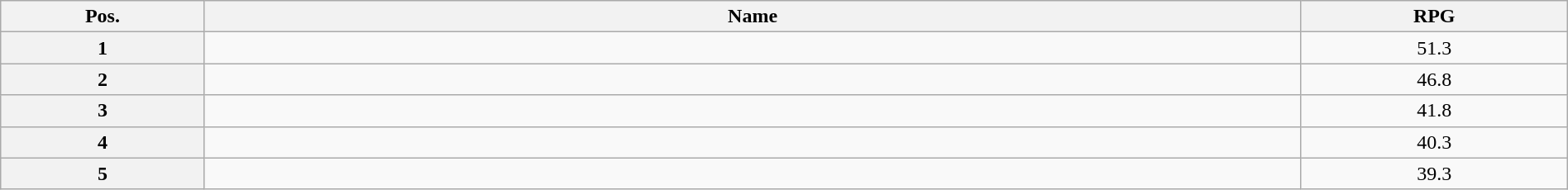<table class=wikitable width=100% style="text-align:center;">
<tr>
<th width="13%">Pos.</th>
<th width="70%">Name</th>
<th width="17%">RPG</th>
</tr>
<tr>
<th>1</th>
<td align=left></td>
<td>51.3</td>
</tr>
<tr>
<th>2</th>
<td align=left></td>
<td>46.8</td>
</tr>
<tr>
<th>3</th>
<td align=left></td>
<td>41.8</td>
</tr>
<tr>
<th>4</th>
<td align=left></td>
<td>40.3</td>
</tr>
<tr>
<th>5</th>
<td align=left></td>
<td>39.3</td>
</tr>
</table>
